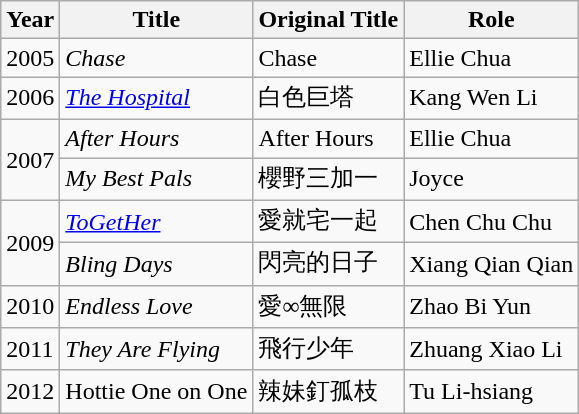<table class="wikitable sortable">
<tr>
<th>Year</th>
<th>Title</th>
<th>Original Title</th>
<th>Role</th>
</tr>
<tr>
<td>2005</td>
<td><em>Chase</em></td>
<td>Chase</td>
<td>Ellie Chua</td>
</tr>
<tr>
<td>2006</td>
<td><em><a href='#'>The Hospital</a></em></td>
<td>白色巨塔</td>
<td>Kang Wen Li</td>
</tr>
<tr>
<td rowspan="2">2007</td>
<td><em>After Hours</em></td>
<td>After Hours</td>
<td>Ellie Chua</td>
</tr>
<tr>
<td><em>My Best Pals</em></td>
<td>櫻野三加一</td>
<td>Joyce</td>
</tr>
<tr>
<td rowspan="2">2009</td>
<td><em><a href='#'>ToGetHer</a> </em></td>
<td>愛就宅一起</td>
<td>Chen Chu Chu</td>
</tr>
<tr>
<td><em>Bling Days </em></td>
<td>閃亮的日子</td>
<td>Xiang Qian Qian</td>
</tr>
<tr>
<td>2010</td>
<td><em>Endless Love</em></td>
<td>愛∞無限</td>
<td>Zhao Bi Yun</td>
</tr>
<tr>
<td>2011</td>
<td><em>They Are Flying </em></td>
<td>飛行少年</td>
<td>Zhuang Xiao Li</td>
</tr>
<tr>
<td>2012</td>
<td>Hottie One on One</td>
<td>辣妹釘孤枝</td>
<td>Tu Li-hsiang</td>
</tr>
</table>
